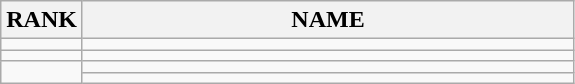<table class="wikitable">
<tr>
<th>RANK</th>
<th style="width: 20em">NAME</th>
</tr>
<tr>
<td align="center"></td>
<td></td>
</tr>
<tr>
<td align="center"></td>
<td></td>
</tr>
<tr>
<td rowspan=2 align="center"></td>
<td></td>
</tr>
<tr>
<td></td>
</tr>
</table>
